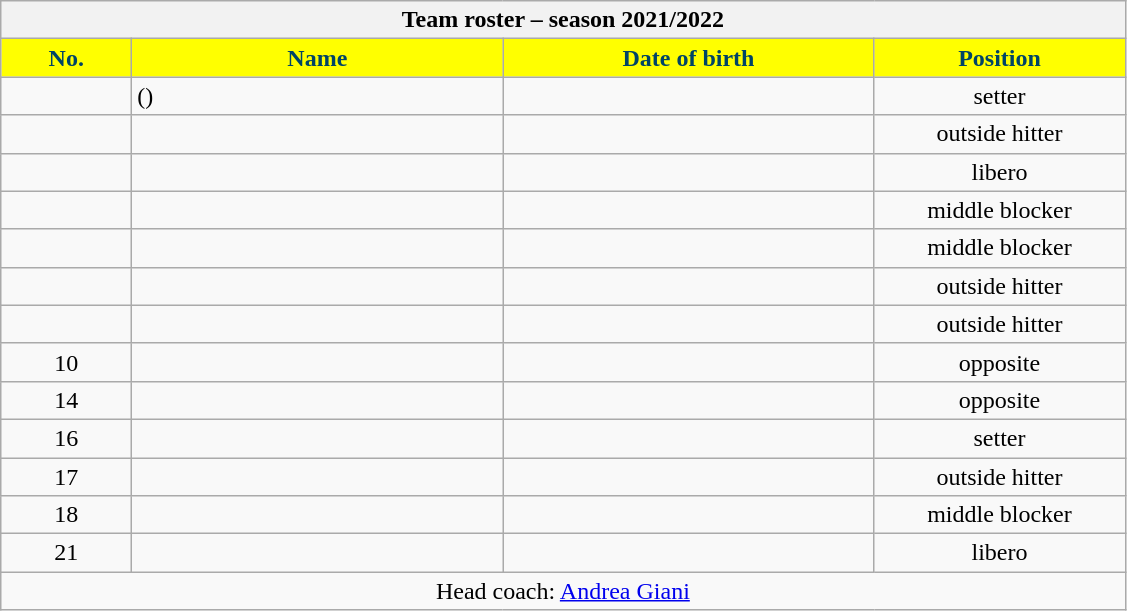<table class="wikitable collapsible collapsed sortable" style="font-size:100%; text-align:center;">
<tr>
<th colspan=6>Team roster – season 2021/2022</th>
</tr>
<tr>
<th style="width:5em; color:#004466; background-color:#ffff00">No.</th>
<th style="width:15em; color:#004466; background-color:#ffff00">Name</th>
<th style="width:15em; color:#004466; background-color:#ffff00">Date of birth</th>
<th style="width:10em; color:#004466; background-color:#ffff00">Position</th>
</tr>
<tr>
<td></td>
<td align=left>  ()</td>
<td align=right></td>
<td>setter</td>
</tr>
<tr>
<td></td>
<td align=left> </td>
<td align=right></td>
<td>outside hitter</td>
</tr>
<tr>
<td></td>
<td align=left> </td>
<td align=right></td>
<td>libero</td>
</tr>
<tr>
<td></td>
<td align=left> </td>
<td align=right></td>
<td>middle blocker</td>
</tr>
<tr>
<td></td>
<td align=left> </td>
<td align=right></td>
<td>middle blocker</td>
</tr>
<tr>
<td></td>
<td align=left> </td>
<td align=right></td>
<td>outside hitter</td>
</tr>
<tr>
<td></td>
<td align=left> </td>
<td align=right></td>
<td>outside hitter</td>
</tr>
<tr>
<td>10</td>
<td align=left> </td>
<td align=right></td>
<td>opposite</td>
</tr>
<tr>
<td>14</td>
<td align=left> </td>
<td align=right></td>
<td>opposite</td>
</tr>
<tr>
<td>16</td>
<td align=left> </td>
<td align=right></td>
<td>setter</td>
</tr>
<tr>
<td>17</td>
<td align=left> </td>
<td align=right></td>
<td>outside hitter</td>
</tr>
<tr>
<td>18</td>
<td align=left> </td>
<td align=right></td>
<td>middle blocker</td>
</tr>
<tr>
<td>21</td>
<td align=left> </td>
<td align=right></td>
<td>libero</td>
</tr>
<tr>
<td colspan=4>Head coach:  <a href='#'>Andrea Giani</a></td>
</tr>
</table>
